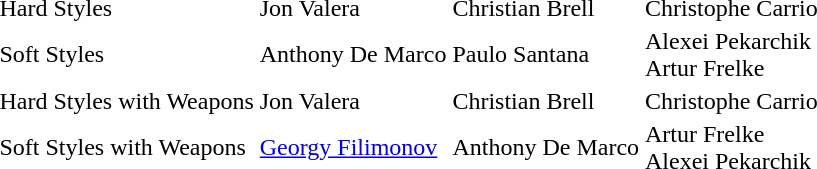<table>
<tr>
<td>Hard Styles</td>
<td>Jon Valera </td>
<td>Christian Brell </td>
<td>Christophe Carrio </td>
</tr>
<tr>
<td>Soft Styles</td>
<td>Anthony De Marco </td>
<td>Paulo Santana </td>
<td>Alexei Pekarchik <br>Artur Frelke </td>
</tr>
<tr>
<td>Hard Styles with Weapons</td>
<td>Jon Valera </td>
<td>Christian Brell </td>
<td>Christophe Carrio </td>
</tr>
<tr>
<td>Soft Styles with Weapons</td>
<td><a href='#'>Georgy Filimonov</a> </td>
<td>Anthony De Marco </td>
<td>Artur Frelke <br>Alexei Pekarchik </td>
</tr>
<tr>
</tr>
</table>
